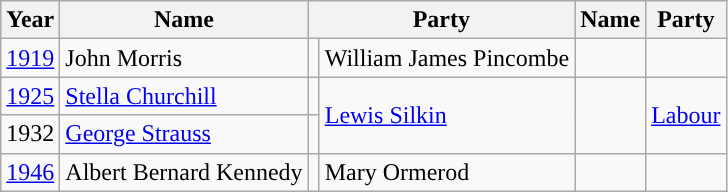<table class="wikitable">
<tr>
<th>Year</th>
<th>Name</th>
<th colspan=2>Party</th>
<th>Name</th>
<th colspan=2>Party</th>
</tr>
<tr>
<td><a href='#'>1919</a></td>
<td>John Morris</td>
<td></td>
<td>William James Pincombe</td>
<td></td>
</tr>
<tr>
<td><a href='#'>1925</a></td>
<td><a href='#'>Stella Churchill</a></td>
<td></td>
<td rowspan=2><a href='#'>Lewis Silkin</a></td>
<td rowspan=2 style="background-color: "></td>
<td rowspan=2><a href='#'>Labour</a></td>
</tr>
<tr>
<td>1932</td>
<td><a href='#'>George Strauss</a></td>
<td></td>
</tr>
<tr>
<td><a href='#'>1946</a></td>
<td>Albert Bernard Kennedy</td>
<td></td>
<td>Mary Ormerod</td>
<td></td>
</tr>
</table>
